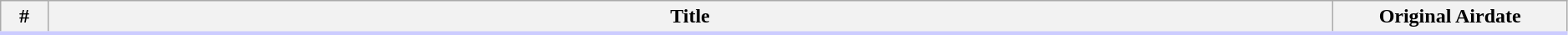<table class="wikitable" width="99%">
<tr style="border-bottom:3px solid #CCF">
<th width="3%">#</th>
<th>Title</th>
<th width="15%">Original Airdate<br></th>
</tr>
</table>
